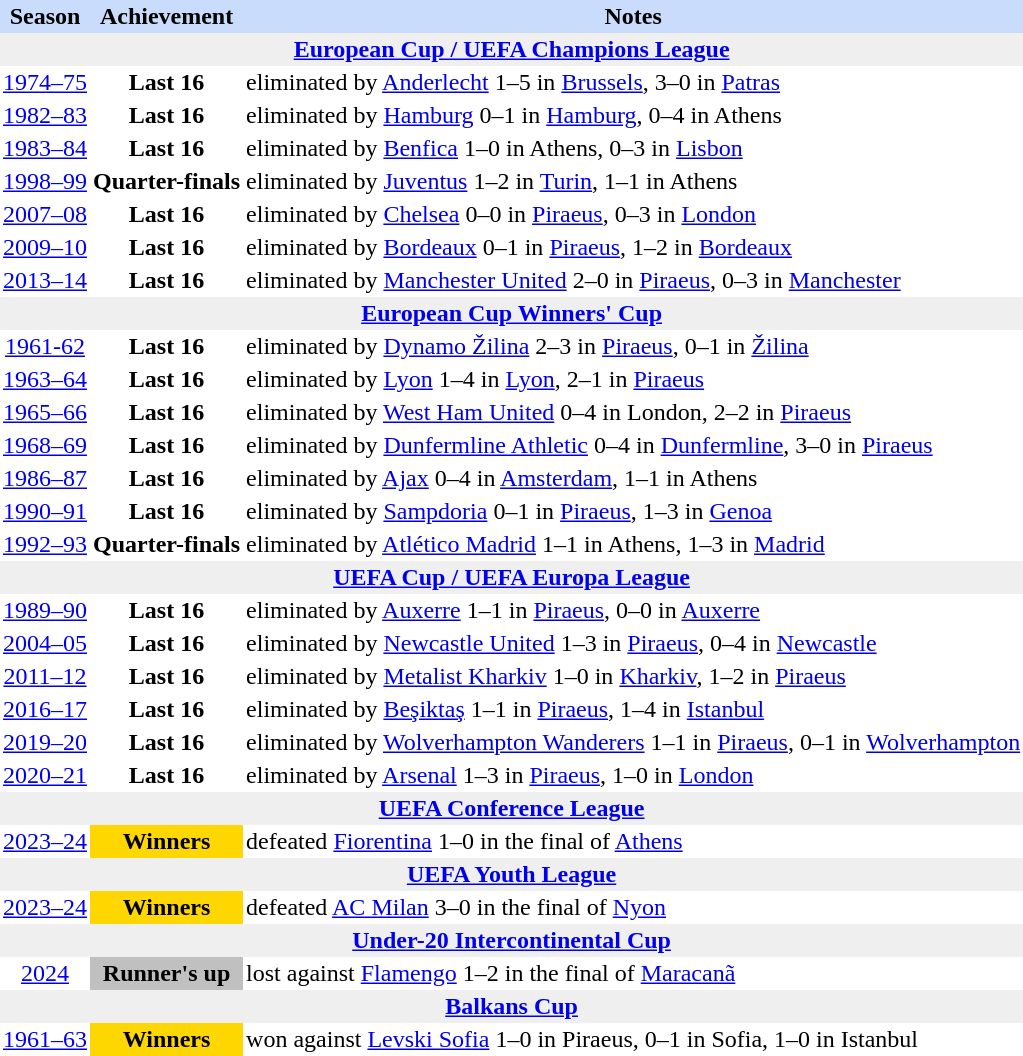<table class="toccolours" border="0" cellpadding="2" cellspacing="0" style="float:left; margin:0.5em;">
<tr style="background:#cadcfb;">
<th>Season</th>
<th>Achievement</th>
<th>Notes</th>
</tr>
<tr>
<th colspan="3" style="background:#efefef;"><a href='#'>European Cup / UEFA Champions League</a></th>
</tr>
<tr>
<td style="text-align:center;"><a href='#'>1974–75</a></td>
<td style="text-align:center;"><strong>Last 16</strong></td>
<td style="text-align:left;">eliminated by <a href='#'>Anderlecht</a> 1–5 in <a href='#'>Brussels</a>, 3–0 in <a href='#'>Patras</a></td>
</tr>
<tr>
<td style="text-align:center;"><a href='#'>1982–83</a></td>
<td style="text-align:center;"><strong>Last 16</strong></td>
<td style="text-align:left;">eliminated by <a href='#'>Hamburg</a> 0–1 in <a href='#'>Hamburg</a>, 0–4 in Athens</td>
</tr>
<tr>
<td style="text-align:center;"><a href='#'>1983–84</a></td>
<td style="text-align:center;"><strong>Last 16</strong></td>
<td style="text-align:left;">eliminated by <a href='#'>Benfica</a> 1–0 in Athens, 0–3 in <a href='#'>Lisbon</a></td>
</tr>
<tr>
<td style="text-align:center;"><a href='#'>1998–99</a></td>
<td style="text-align:center;"><strong>Quarter-finals</strong></td>
<td style="text-align:left;">eliminated by <a href='#'>Juventus</a> 1–2 in <a href='#'>Turin</a>, 1–1 in Athens</td>
</tr>
<tr>
<td style="text-align:center;"><a href='#'>2007–08</a></td>
<td style="text-align:center;"><strong>Last 16</strong></td>
<td style="text-align:left;">eliminated by <a href='#'>Chelsea</a> 0–0 in <a href='#'>Piraeus</a>, 0–3 in <a href='#'>London</a></td>
</tr>
<tr>
<td style="text-align:center;"><a href='#'>2009–10</a></td>
<td style="text-align:center;"><strong>Last 16</strong></td>
<td style="text-align:left;">eliminated by <a href='#'>Bordeaux</a> 0–1 in <a href='#'>Piraeus</a>, 1–2 in <a href='#'>Bordeaux</a></td>
</tr>
<tr>
<td style="text-align:center;"><a href='#'>2013–14</a></td>
<td style="text-align:center;"><strong>Last 16</strong></td>
<td style="text-align:left;">eliminated by <a href='#'>Manchester United</a> 2–0 in <a href='#'>Piraeus</a>, 0–3 in <a href='#'>Manchester</a></td>
</tr>
<tr>
<th colspan="3" style="background:#efefef;"><a href='#'>European Cup Winners' Cup</a></th>
</tr>
<tr>
<td style="text-align:center;"><a href='#'>1961-62</a></td>
<td style="text-align:center;"><strong>Last 16</strong></td>
<td>eliminated by <a href='#'>Dynamo Žilina</a> 2–3 in <a href='#'>Piraeus</a>, 0–1 in <a href='#'>Žilina</a></td>
</tr>
<tr>
<td style="text-align:center;"><a href='#'>1963–64</a></td>
<td style="text-align:center;"><strong>Last 16</strong></td>
<td style="text-align:left;">eliminated by <a href='#'>Lyon</a> 1–4 in <a href='#'>Lyon</a>, 2–1 in <a href='#'>Piraeus</a></td>
</tr>
<tr>
<td style="text-align:center;"><a href='#'>1965–66</a></td>
<td style="text-align:center;"><strong>Last 16</strong></td>
<td style="text-align:left;">eliminated by <a href='#'>West Ham United</a> 0–4 in London, 2–2 in <a href='#'>Piraeus</a></td>
</tr>
<tr>
<td style="text-align:center;"><a href='#'>1968–69</a></td>
<td style="text-align:center;"><strong>Last 16</strong></td>
<td style="text-align:left;">eliminated by <a href='#'>Dunfermline Athletic</a> 0–4 in <a href='#'>Dunfermline</a>, 3–0 in <a href='#'>Piraeus</a></td>
</tr>
<tr>
<td style="text-align:center;"><a href='#'>1986–87</a></td>
<td style="text-align:center;"><strong>Last 16</strong></td>
<td style="text-align:left;">eliminated by <a href='#'>Ajax</a> 0–4 in <a href='#'>Amsterdam</a>, 1–1 in Athens</td>
</tr>
<tr>
<td style="text-align:center;"><a href='#'>1990–91</a></td>
<td style="text-align:center;"><strong>Last 16</strong></td>
<td style="text-align:left;">eliminated by <a href='#'>Sampdoria</a> 0–1 in <a href='#'>Piraeus</a>, 1–3 in <a href='#'>Genoa</a></td>
</tr>
<tr>
<td style="text-align:center;"><a href='#'>1992–93</a></td>
<td style="text-align:center;"><strong>Quarter-finals</strong></td>
<td style="text-align:left;">eliminated by <a href='#'>Atlético Madrid</a> 1–1 in Athens, 1–3 in <a href='#'>Madrid</a></td>
</tr>
<tr>
<th colspan="3" style="background:#efefef;"><a href='#'>UEFA Cup / UEFA Europa League</a></th>
</tr>
<tr>
<td style="text-align:center;"><a href='#'>1989–90</a></td>
<td style="text-align:center;"><strong>Last 16</strong></td>
<td style="text-align:left;">eliminated by <a href='#'>Auxerre</a> 1–1 in <a href='#'>Piraeus</a>, 0–0 in <a href='#'>Auxerre</a></td>
</tr>
<tr>
<td style="text-align:center;"><a href='#'>2004–05</a></td>
<td style="text-align:center;"><strong>Last 16</strong></td>
<td style="text-align:left;">eliminated by <a href='#'>Newcastle United</a> 1–3 in <a href='#'>Piraeus</a>, 0–4 in <a href='#'>Newcastle</a></td>
</tr>
<tr>
<td style="text-align:center;"><a href='#'>2011–12</a></td>
<td style="text-align:center;"><strong>Last 16</strong></td>
<td style="text-align:left;">eliminated by <a href='#'>Metalist Kharkiv</a> 1–0 in <a href='#'>Kharkiv</a>, 1–2 in <a href='#'>Piraeus</a></td>
</tr>
<tr>
<td style="text-align:center;"><a href='#'>2016–17</a></td>
<td style="text-align:center;"><strong>Last 16</strong></td>
<td style="text-align:left;">eliminated by <a href='#'>Beşiktaş</a> 1–1 in <a href='#'>Piraeus</a>, 1–4 in <a href='#'>Istanbul</a></td>
</tr>
<tr>
<td style="text-align:center;"><a href='#'>2019–20</a></td>
<td style="text-align:center;"><strong>Last 16</strong></td>
<td style="text-align:left;">eliminated by <a href='#'>Wolverhampton Wanderers</a> 1–1 in <a href='#'>Piraeus</a>, 0–1 in <a href='#'>Wolverhampton</a></td>
</tr>
<tr>
<td style="text-align:center;"><a href='#'>2020–21</a></td>
<td style="text-align:center;"><strong>Last 16</strong></td>
<td>eliminated by <a href='#'>Arsenal</a> 1–3 in <a href='#'>Piraeus</a>, 1–0 in <a href='#'>London</a></td>
</tr>
<tr>
<th colspan="3" style="background:#efefef;"><strong><a href='#'>UEFA Conference League</a></strong></th>
</tr>
<tr>
<td style="text-align:center;"><a href='#'>2023–24</a></td>
<th style="background:gold;">Winners</th>
<td>defeated <a href='#'>Fiorentina</a> 1–0 in the final of <a href='#'>Athens</a></td>
</tr>
<tr>
<th colspan="3" style="background:#efefef;"><a href='#'>UEFA Youth League</a></th>
</tr>
<tr>
<td style="text-align:center;"><a href='#'>2023–24</a></td>
<th style="background:gold;">Winners</th>
<td>defeated <a href='#'>AC Milan</a> 3–0 in the final of <a href='#'>Nyon</a></td>
</tr>
<tr>
<th colspan="3" style="background:#efefef;"><a href='#'>Under-20 Intercontinental Cup</a></th>
</tr>
<tr>
<td style="text-align:center;"><a href='#'>2024</a></td>
<th style="background:silver;">Runner's up</th>
<td>lost against <a href='#'>Flamengo</a> 1–2 in the final of <a href='#'>Maracanã</a></td>
</tr>
<tr>
<th colspan="3" style="background:#efefef;"><a href='#'>Balkans Cup</a></th>
</tr>
<tr>
<td align="center"><a href='#'>1961–63</a></td>
<th style="background:gold;">Winners</th>
<td align="left">won against <a href='#'>Levski Sofia</a> 1–0 in Piraeus, 0–1 in Sofia, 1–0 in Istanbul</td>
</tr>
</table>
